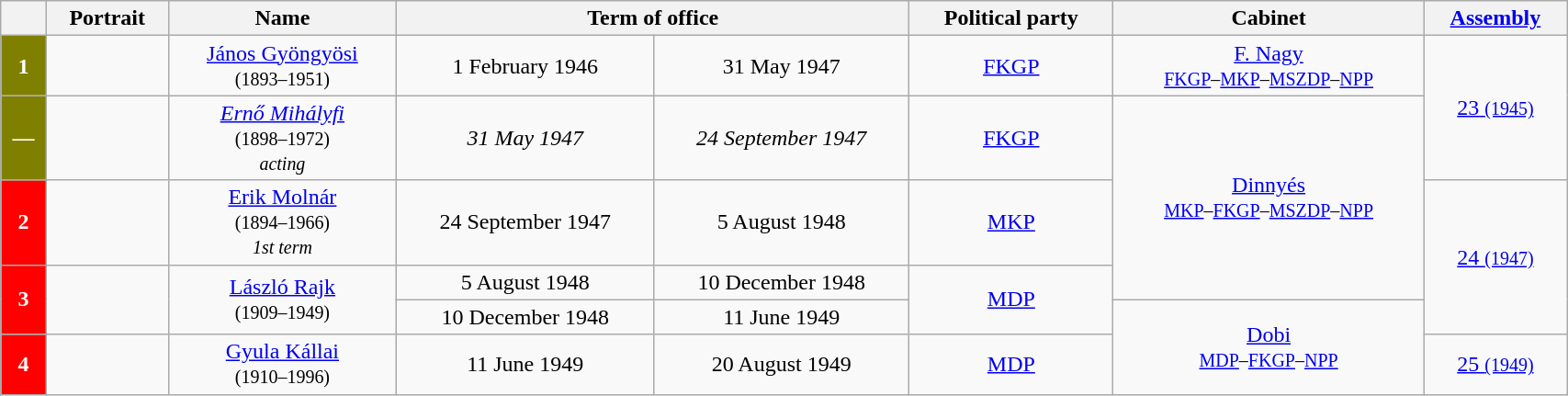<table class="wikitable" style="width:90%; text-align:center;">
<tr>
<th></th>
<th>Portrait</th>
<th>Name<br></th>
<th colspan=2>Term of office</th>
<th>Political party</th>
<th>Cabinet</th>
<th><a href='#'>Assembly</a><br></th>
</tr>
<tr>
<th style="background-color:#808000; color:white">1</th>
<td></td>
<td><a href='#'>János Gyöngyösi</a><br><small>(1893–1951)</small></td>
<td>1 February 1946</td>
<td>31 May 1947</td>
<td><a href='#'>FKGP</a></td>
<td><a href='#'>F. Nagy</a><br><small><a href='#'>FKGP</a>–<a href='#'>MKP</a>–<a href='#'>MSZDP</a>–<a href='#'>NPP</a></small></td>
<td rowspan="2"><a href='#'>23 <small>(1945)</small></a></td>
</tr>
<tr>
<th style="background-color:#808000; color:white">—</th>
<td></td>
<td><em><a href='#'>Ernő Mihályfi</a></em><br><small>(1898–1972)<br><em>acting</em></small></td>
<td><em>31 May 1947</em></td>
<td><em>24 September 1947</em></td>
<td><a href='#'>FKGP</a></td>
<td rowspan="3"><a href='#'>Dinnyés</a><br><small><a href='#'>MKP</a>–<a href='#'>FKGP</a>–<a href='#'>MSZDP</a>–<a href='#'>NPP</a></small></td>
</tr>
<tr>
<th style="background-color:Red; color:white">2</th>
<td></td>
<td><a href='#'>Erik Molnár</a><br><small>(1894–1966)<br><em>1st term</em></small></td>
<td>24 September 1947</td>
<td>5 August 1948</td>
<td><a href='#'>MKP</a></td>
<td rowspan="3"><a href='#'>24 <small>(1947)</small></a></td>
</tr>
<tr>
<th rowspan="2" style="background-color:Red; color:white">3</th>
<td rowspan="2"></td>
<td rowspan="2"><a href='#'>László Rajk</a><br><small>(1909–1949)</small></td>
<td>5 August 1948</td>
<td>10 December 1948</td>
<td rowspan="2"><a href='#'>MDP</a></td>
</tr>
<tr>
<td>10 December 1948</td>
<td>11 June 1949</td>
<td rowspan="2"><a href='#'>Dobi</a><br><small><a href='#'>MDP</a>–<a href='#'>FKGP</a>–<a href='#'>NPP</a></small></td>
</tr>
<tr>
<th style="background-color:Red; color:white">4</th>
<td></td>
<td><a href='#'>Gyula Kállai</a><br><small>(1910–1996)</small></td>
<td>11 June 1949</td>
<td>20 August 1949</td>
<td><a href='#'>MDP</a></td>
<td><a href='#'>25 <small>(1949)</small></a></td>
</tr>
</table>
